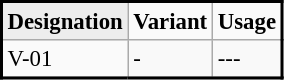<table class="wikitable" style="margin:4px; border:2px solid #000000; font-size:95%;">
<tr>
<th style="background:#EDEDED;">Designation</th>
<th style="background:#FAFAFA;">Variant</th>
<th style="background:#FAFAFA;">Usage</th>
</tr>
<tr>
<td style="background:#FAFAFA;">V-01</td>
<td>-</td>
<td>---</td>
</tr>
<tr>
</tr>
</table>
